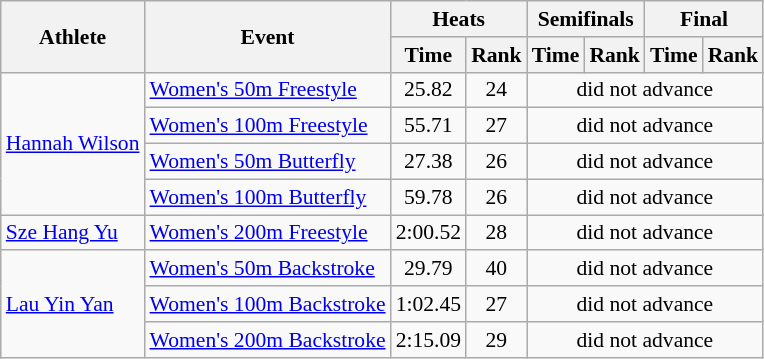<table class=wikitable style="font-size:90%">
<tr>
<th rowspan="2">Athlete</th>
<th rowspan="2">Event</th>
<th colspan="2">Heats</th>
<th colspan="2">Semifinals</th>
<th colspan="2">Final</th>
</tr>
<tr>
<th>Time</th>
<th>Rank</th>
<th>Time</th>
<th>Rank</th>
<th>Time</th>
<th>Rank</th>
</tr>
<tr>
<td rowspan="4"><a href='#'>Hannah Wilson</a></td>
<td><a href='#'>Women's 50m Freestyle</a></td>
<td align=center>25.82</td>
<td align=center>24</td>
<td align=center colspan=4>did not advance</td>
</tr>
<tr>
<td><a href='#'>Women's 100m Freestyle</a></td>
<td align=center>55.71</td>
<td align=center>27</td>
<td align=center colspan=4>did not advance</td>
</tr>
<tr>
<td><a href='#'>Women's 50m Butterfly</a></td>
<td align=center>27.38</td>
<td align=center>26</td>
<td align=center colspan=4>did not advance</td>
</tr>
<tr>
<td><a href='#'>Women's 100m Butterfly</a></td>
<td align=center>59.78</td>
<td align=center>26</td>
<td align=center colspan=4>did not advance</td>
</tr>
<tr>
<td rowspan="1"><a href='#'>Sze Hang Yu</a></td>
<td><a href='#'>Women's 200m Freestyle</a></td>
<td align=center>2:00.52</td>
<td align=center>28</td>
<td align=center colspan=4>did not advance</td>
</tr>
<tr>
<td rowspan="3"><a href='#'>Lau Yin Yan</a></td>
<td><a href='#'>Women's 50m Backstroke</a></td>
<td align=center>29.79</td>
<td align=center>40</td>
<td align=center colspan=4>did not advance</td>
</tr>
<tr>
<td><a href='#'>Women's 100m Backstroke</a></td>
<td align=center>1:02.45</td>
<td align=center>27</td>
<td align=center colspan=4>did not advance</td>
</tr>
<tr>
<td><a href='#'>Women's 200m Backstroke</a></td>
<td align=center>2:15.09</td>
<td align=center>29</td>
<td align=center colspan=4>did not advance</td>
</tr>
</table>
